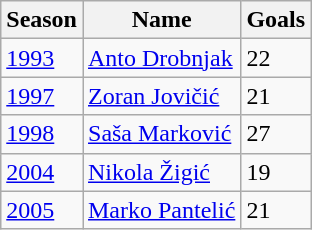<table class="wikitable">
<tr>
<th>Season</th>
<th>Name</th>
<th>Goals</th>
</tr>
<tr>
<td><a href='#'>1993</a></td>
<td> <a href='#'>Anto Drobnjak</a></td>
<td>22</td>
</tr>
<tr>
<td><a href='#'>1997</a></td>
<td> <a href='#'>Zoran Jovičić</a></td>
<td>21</td>
</tr>
<tr>
<td><a href='#'>1998</a></td>
<td> <a href='#'>Saša Marković</a></td>
<td>27</td>
</tr>
<tr>
<td><a href='#'>2004</a></td>
<td> <a href='#'>Nikola Žigić</a></td>
<td>19</td>
</tr>
<tr>
<td><a href='#'>2005</a></td>
<td> <a href='#'>Marko Pantelić</a></td>
<td>21</td>
</tr>
</table>
